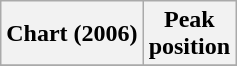<table class="wikitable plainrowheaders"  style="text-align:center">
<tr>
<th scope="col">Chart (2006)</th>
<th scope="col">Peak<br>position</th>
</tr>
<tr>
</tr>
</table>
